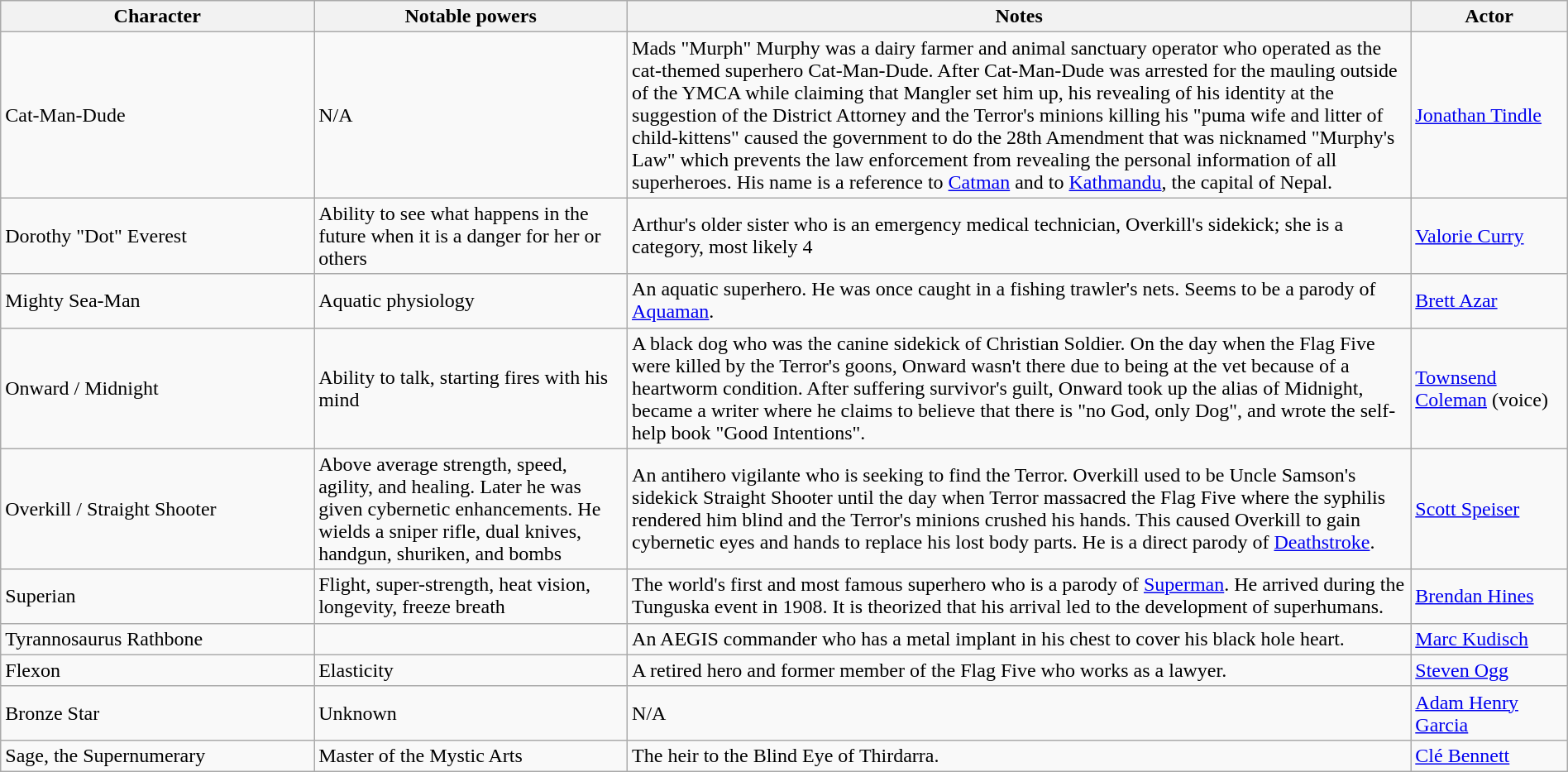<table class="wikitable" width=100%>
<tr>
<th width=20%>Character</th>
<th width=20%>Notable powers</th>
<th width=50%>Notes</th>
<th width=30%>Actor</th>
</tr>
<tr>
<td>Cat-Man-Dude</td>
<td>N/A</td>
<td>Mads "Murph" Murphy was a dairy farmer and animal sanctuary operator who operated as the cat-themed superhero Cat-Man-Dude. After Cat-Man-Dude was arrested for the mauling outside of the YMCA while claiming that Mangler set him up, his revealing of his identity at the suggestion of the District Attorney and the Terror's minions killing his "puma wife and litter of child-kittens" caused the government to do the 28th Amendment that was nicknamed "Murphy's Law" which prevents the law enforcement from revealing the personal information of all superheroes. His name is a reference to <a href='#'>Catman</a> and to <a href='#'>Kathmandu</a>, the capital of Nepal.</td>
<td><a href='#'>Jonathan Tindle</a></td>
</tr>
<tr>
<td>Dorothy "Dot" Everest</td>
<td>Ability to see what happens in the future when it is a danger for her or others</td>
<td>Arthur's older sister who is an emergency medical technician, Overkill's sidekick; she is a category, most likely 4</td>
<td><a href='#'>Valorie Curry</a></td>
</tr>
<tr>
<td>Mighty Sea-Man</td>
<td>Aquatic physiology</td>
<td>An aquatic superhero. He was once caught in a fishing trawler's nets. Seems to be a parody of <a href='#'>Aquaman</a>.</td>
<td><a href='#'>Brett Azar</a></td>
</tr>
<tr>
<td>Onward / Midnight</td>
<td>Ability to talk, starting fires with his mind</td>
<td>A black dog who was the canine sidekick of Christian Soldier. On the day when the Flag Five were killed by the Terror's goons, Onward wasn't there due to being at the vet because of a heartworm condition. After suffering survivor's guilt, Onward took up the alias of Midnight, became a writer where he claims to believe that there is "no God, only Dog", and wrote the self-help book "Good Intentions".</td>
<td><a href='#'>Townsend Coleman</a> (voice)</td>
</tr>
<tr>
<td>Overkill / Straight Shooter</td>
<td>Above average strength, speed, agility, and healing. Later he was given cybernetic enhancements. He wields a sniper rifle, dual knives, handgun, shuriken, and bombs</td>
<td>An antihero vigilante who is seeking to find the Terror. Overkill used to be Uncle Samson's sidekick Straight Shooter until the day when Terror massacred the Flag Five where the syphilis rendered him blind and the Terror's minions crushed his hands. This caused Overkill to gain cybernetic eyes and hands to replace his lost body parts. He is a direct parody of <a href='#'>Deathstroke</a>.</td>
<td><a href='#'>Scott Speiser</a></td>
</tr>
<tr>
<td>Superian</td>
<td>Flight, super-strength, heat vision, longevity, freeze breath</td>
<td>The world's first and most famous superhero who is a parody of <a href='#'>Superman</a>. He arrived during the Tunguska event in 1908. It is theorized that his arrival led to the development of superhumans.</td>
<td><a href='#'>Brendan Hines</a></td>
</tr>
<tr>
<td>Tyrannosaurus Rathbone</td>
<td></td>
<td>An AEGIS commander who has a metal implant in his chest to cover his black hole heart.</td>
<td><a href='#'>Marc Kudisch</a></td>
</tr>
<tr>
<td>Flexon</td>
<td>Elasticity</td>
<td>A retired hero and former member of the Flag Five who works as a lawyer.</td>
<td><a href='#'>Steven Ogg</a></td>
</tr>
<tr>
<td>Bronze Star</td>
<td>Unknown</td>
<td>N/A</td>
<td><a href='#'>Adam Henry Garcia</a></td>
</tr>
<tr>
<td>Sage, the Supernumerary</td>
<td>Master of the Mystic Arts</td>
<td>The heir to the Blind Eye of Thirdarra.</td>
<td><a href='#'>Clé Bennett</a></td>
</tr>
</table>
